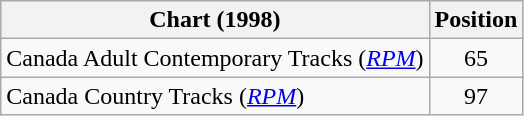<table class="wikitable sortable">
<tr>
<th scope="col">Chart (1998)</th>
<th scope="col">Position</th>
</tr>
<tr>
<td>Canada Adult Contemporary Tracks (<em><a href='#'>RPM</a></em>)</td>
<td align="center">65</td>
</tr>
<tr>
<td>Canada Country Tracks (<em><a href='#'>RPM</a></em>)</td>
<td align="center">97</td>
</tr>
</table>
